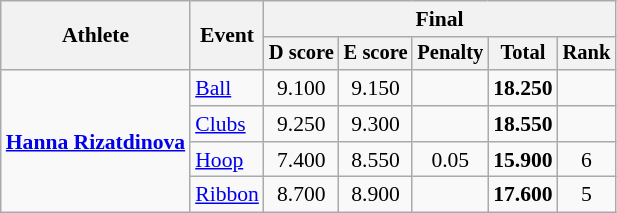<table class=wikitable style="font-size:90%">
<tr>
<th rowspan=2>Athlete</th>
<th rowspan=2>Event</th>
<th colspan=5>Final</th>
</tr>
<tr style="font-size:95%">
<th>D score</th>
<th>E score</th>
<th>Penalty</th>
<th>Total</th>
<th>Rank</th>
</tr>
<tr align=center>
<td align=left rowspan=4><strong><a href='#'>Hanna Rizatdinova</a></strong></td>
<td align=left><a href='#'>Ball</a></td>
<td>9.100</td>
<td>9.150</td>
<td></td>
<td><strong>18.250</strong></td>
<td></td>
</tr>
<tr align=center>
<td align=left><a href='#'>Clubs</a></td>
<td>9.250</td>
<td>9.300</td>
<td></td>
<td><strong>18.550</strong></td>
<td></td>
</tr>
<tr align=center>
<td align=left><a href='#'>Hoop</a></td>
<td>7.400</td>
<td>8.550</td>
<td>0.05</td>
<td><strong>15.900</strong></td>
<td>6</td>
</tr>
<tr align=center>
<td align=left><a href='#'>Ribbon</a></td>
<td>8.700</td>
<td>8.900</td>
<td></td>
<td><strong>17.600</strong></td>
<td>5</td>
</tr>
</table>
